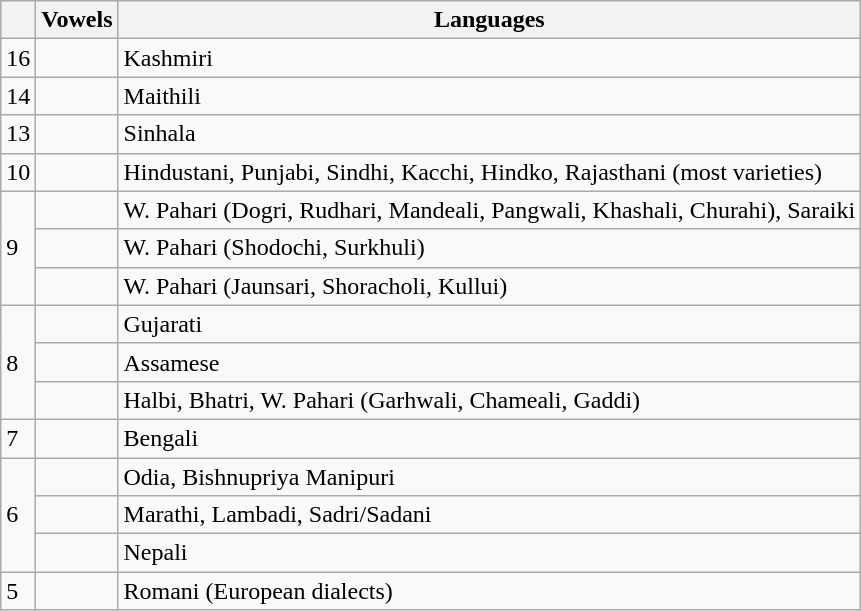<table class="wikitable">
<tr>
<th></th>
<th>Vowels</th>
<th>Languages</th>
</tr>
<tr>
<td>16</td>
<td></td>
<td>Kashmiri</td>
</tr>
<tr>
<td>14</td>
<td></td>
<td>Maithili</td>
</tr>
<tr>
<td>13</td>
<td></td>
<td>Sinhala</td>
</tr>
<tr>
<td>10</td>
<td></td>
<td>Hindustani, Punjabi, Sindhi, Kacchi, Hindko, Rajasthani (most varieties)</td>
</tr>
<tr>
<td rowspan=3>9</td>
<td></td>
<td>W. Pahari (Dogri, Rudhari, Mandeali, Pangwali, Khashali, Churahi), Saraiki</td>
</tr>
<tr>
<td></td>
<td>W. Pahari (Shodochi, Surkhuli)</td>
</tr>
<tr>
<td></td>
<td>W. Pahari (Jaunsari, Shoracholi, Kullui)</td>
</tr>
<tr>
<td rowspan=3>8</td>
<td></td>
<td>Gujarati</td>
</tr>
<tr>
<td></td>
<td>Assamese</td>
</tr>
<tr>
<td></td>
<td>Halbi, Bhatri, W. Pahari (Garhwali, Chameali, Gaddi)</td>
</tr>
<tr>
<td>7</td>
<td></td>
<td>Bengali</td>
</tr>
<tr>
<td rowspan=3>6</td>
<td></td>
<td>Odia, Bishnupriya Manipuri</td>
</tr>
<tr>
<td></td>
<td>Marathi, Lambadi, Sadri/Sadani</td>
</tr>
<tr>
<td></td>
<td>Nepali</td>
</tr>
<tr>
<td>5</td>
<td></td>
<td>Romani (European dialects)</td>
</tr>
</table>
